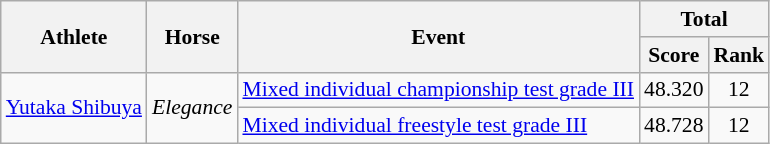<table class=wikitable style="font-size:90%">
<tr>
<th rowspan="2">Athlete</th>
<th rowspan="2">Horse</th>
<th rowspan="2">Event</th>
<th colspan="2">Total</th>
</tr>
<tr>
<th>Score</th>
<th>Rank</th>
</tr>
<tr>
<td rowspan="2"><a href='#'>Yutaka Shibuya</a></td>
<td rowspan="2"><em>Elegance</em></td>
<td><a href='#'>Mixed individual championship test grade III</a></td>
<td align="center">48.320</td>
<td align="center">12</td>
</tr>
<tr>
<td><a href='#'>Mixed individual freestyle test grade III</a></td>
<td align="center">48.728</td>
<td align="center">12</td>
</tr>
</table>
